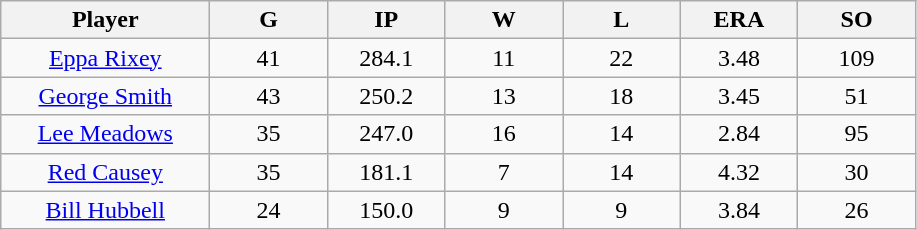<table class="wikitable sortable">
<tr>
<th bgcolor="#DDDDFF" width="16%">Player</th>
<th bgcolor="#DDDDFF" width="9%">G</th>
<th bgcolor="#DDDDFF" width="9%">IP</th>
<th bgcolor="#DDDDFF" width="9%">W</th>
<th bgcolor="#DDDDFF" width="9%">L</th>
<th bgcolor="#DDDDFF" width="9%">ERA</th>
<th bgcolor="#DDDDFF" width="9%">SO</th>
</tr>
<tr align="center">
<td><a href='#'>Eppa Rixey</a></td>
<td>41</td>
<td>284.1</td>
<td>11</td>
<td>22</td>
<td>3.48</td>
<td>109</td>
</tr>
<tr align=center>
<td><a href='#'>George Smith</a></td>
<td>43</td>
<td>250.2</td>
<td>13</td>
<td>18</td>
<td>3.45</td>
<td>51</td>
</tr>
<tr align=center>
<td><a href='#'>Lee Meadows</a></td>
<td>35</td>
<td>247.0</td>
<td>16</td>
<td>14</td>
<td>2.84</td>
<td>95</td>
</tr>
<tr align=center>
<td><a href='#'>Red Causey</a></td>
<td>35</td>
<td>181.1</td>
<td>7</td>
<td>14</td>
<td>4.32</td>
<td>30</td>
</tr>
<tr align=center>
<td><a href='#'>Bill Hubbell</a></td>
<td>24</td>
<td>150.0</td>
<td>9</td>
<td>9</td>
<td>3.84</td>
<td>26</td>
</tr>
</table>
